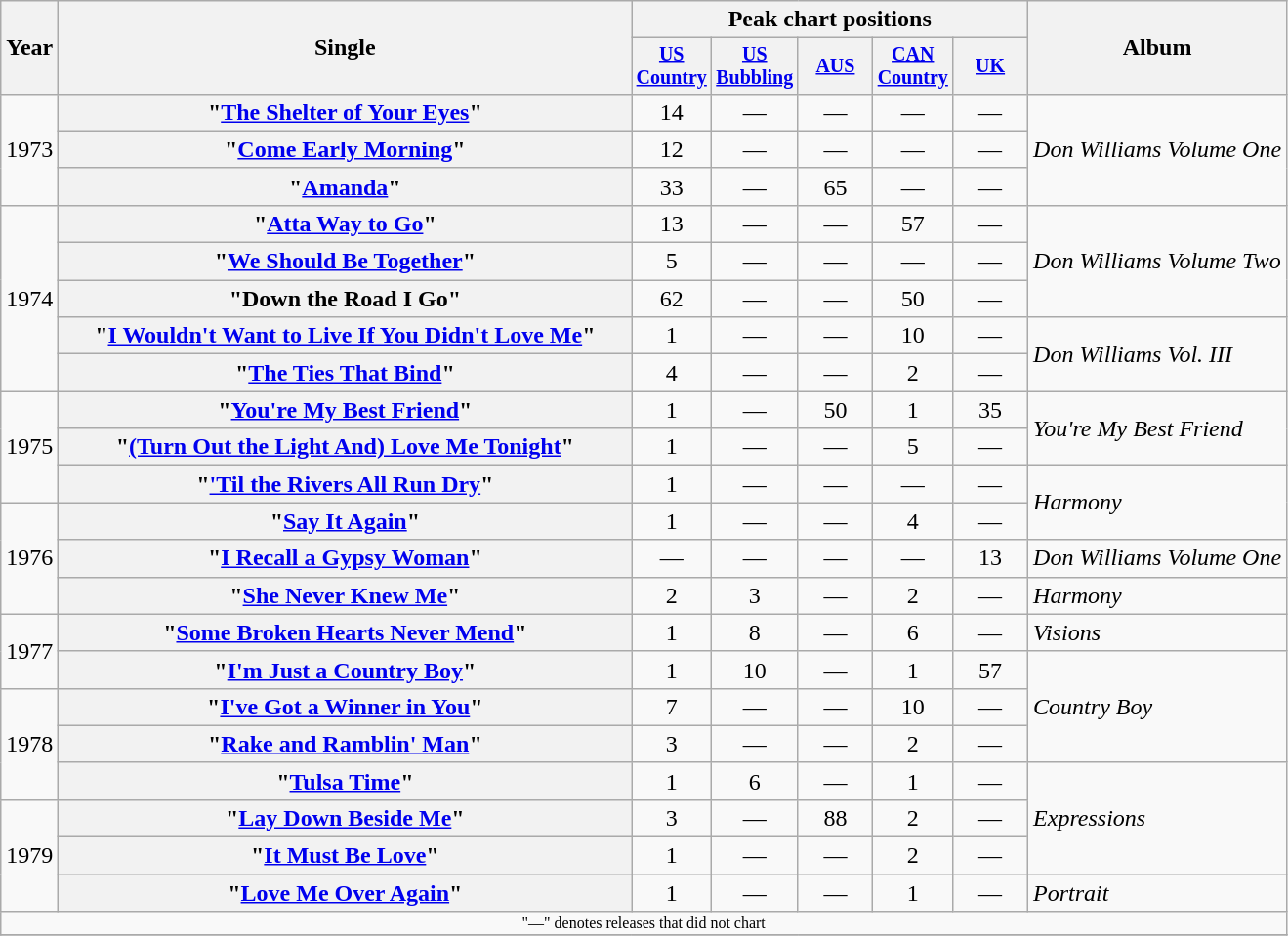<table class="wikitable plainrowheaders" style="text-align:center;">
<tr>
<th rowspan="2">Year</th>
<th rowspan="2" style="width:24em;">Single</th>
<th colspan="5">Peak chart positions</th>
<th rowspan="2">Album</th>
</tr>
<tr style="font-size:smaller;">
<th width="45"><a href='#'>US Country</a><br></th>
<th width="45"><a href='#'>US Bubbling</a><br></th>
<th width="45"><a href='#'>AUS</a><br></th>
<th width="45"><a href='#'>CAN Country</a></th>
<th width="45"><a href='#'>UK</a><br></th>
</tr>
<tr>
<td rowspan="3">1973</td>
<th scope="row">"<a href='#'>The Shelter of Your Eyes</a>"</th>
<td>14</td>
<td>—</td>
<td>—</td>
<td>—</td>
<td>—</td>
<td align="left" rowspan="3"><em>Don Williams Volume One</em></td>
</tr>
<tr>
<th scope="row">"<a href='#'>Come Early Morning</a>"</th>
<td>12</td>
<td>—</td>
<td>—</td>
<td>—</td>
<td>—</td>
</tr>
<tr>
<th scope="row">"<a href='#'>Amanda</a>"</th>
<td>33</td>
<td>—</td>
<td>65</td>
<td>—</td>
<td>—</td>
</tr>
<tr>
<td rowspan="5">1974</td>
<th scope="row">"<a href='#'>Atta Way to Go</a>"</th>
<td>13</td>
<td>—</td>
<td>—</td>
<td>57</td>
<td>—</td>
<td align="left" rowspan="3"><em>Don Williams Volume Two</em></td>
</tr>
<tr>
<th scope="row">"<a href='#'>We Should Be Together</a>"</th>
<td>5</td>
<td>—</td>
<td>—</td>
<td>—</td>
<td>—</td>
</tr>
<tr>
<th scope="row">"Down the Road I Go"</th>
<td>62</td>
<td>—</td>
<td>—</td>
<td>50</td>
<td>—</td>
</tr>
<tr>
<th scope="row">"<a href='#'>I Wouldn't Want to Live If You Didn't Love Me</a>"</th>
<td>1</td>
<td>—</td>
<td>—</td>
<td>10</td>
<td>—</td>
<td align="left" rowspan="2"><em>Don Williams Vol. III</em></td>
</tr>
<tr>
<th scope="row">"<a href='#'>The Ties That Bind</a>"</th>
<td>4</td>
<td>—</td>
<td>—</td>
<td>2</td>
<td>—</td>
</tr>
<tr>
<td rowspan="3">1975</td>
<th scope="row">"<a href='#'>You're My Best Friend</a>"</th>
<td>1</td>
<td>—</td>
<td>50</td>
<td>1</td>
<td>35</td>
<td align="left" rowspan="2"><em>You're My Best Friend</em></td>
</tr>
<tr>
<th scope="row">"<a href='#'>(Turn Out the Light And) Love Me Tonight</a>"</th>
<td>1</td>
<td>—</td>
<td>—</td>
<td>5</td>
<td>—</td>
</tr>
<tr>
<th scope="row">"<a href='#'>'Til the Rivers All Run Dry</a>"</th>
<td>1</td>
<td>—</td>
<td>—</td>
<td>—</td>
<td>—</td>
<td align="left" rowspan="2"><em>Harmony</em></td>
</tr>
<tr>
<td rowspan="3">1976</td>
<th scope="row">"<a href='#'>Say It Again</a>"</th>
<td>1</td>
<td>—</td>
<td>—</td>
<td>4</td>
<td>—</td>
</tr>
<tr>
<th scope="row">"<a href='#'>I Recall a Gypsy Woman</a>"</th>
<td>—</td>
<td>—</td>
<td>—</td>
<td>—</td>
<td>13</td>
<td align="left"><em>Don Williams Volume One</em></td>
</tr>
<tr>
<th scope="row">"<a href='#'>She Never Knew Me</a>"</th>
<td>2</td>
<td>3</td>
<td>—</td>
<td>2</td>
<td>—</td>
<td align="left"><em>Harmony</em></td>
</tr>
<tr>
<td rowspan="2">1977</td>
<th scope="row">"<a href='#'>Some Broken Hearts Never Mend</a>"</th>
<td>1</td>
<td>8</td>
<td>—</td>
<td>6</td>
<td>—</td>
<td align="left"><em>Visions</em></td>
</tr>
<tr>
<th scope="row">"<a href='#'>I'm Just a Country Boy</a>"</th>
<td>1</td>
<td>10</td>
<td>—</td>
<td>1</td>
<td>57</td>
<td align="left" rowspan="3"><em>Country Boy</em></td>
</tr>
<tr>
<td rowspan="3">1978</td>
<th scope="row">"<a href='#'>I've Got a Winner in You</a>"</th>
<td>7</td>
<td>—</td>
<td>—</td>
<td>10</td>
<td>—</td>
</tr>
<tr>
<th scope="row">"<a href='#'>Rake and Ramblin' Man</a>"</th>
<td>3</td>
<td>—</td>
<td>—</td>
<td>2</td>
<td>—</td>
</tr>
<tr>
<th scope="row">"<a href='#'>Tulsa Time</a>"</th>
<td>1</td>
<td>6</td>
<td>—</td>
<td>1</td>
<td>—</td>
<td align="left" rowspan="3"><em>Expressions</em></td>
</tr>
<tr>
<td rowspan="3">1979</td>
<th scope="row">"<a href='#'>Lay Down Beside Me</a>"</th>
<td>3</td>
<td>—</td>
<td>88</td>
<td>2</td>
<td>—</td>
</tr>
<tr>
<th scope="row">"<a href='#'>It Must Be Love</a>"</th>
<td>1</td>
<td>—</td>
<td>—</td>
<td>2</td>
<td>—</td>
</tr>
<tr>
<th scope="row">"<a href='#'>Love Me Over Again</a>"</th>
<td>1</td>
<td>—</td>
<td>—</td>
<td>1</td>
<td>—</td>
<td align="left"><em>Portrait</em></td>
</tr>
<tr>
<td colspan="8" style="font-size:8pt">"—" denotes releases that did not chart</td>
</tr>
<tr>
</tr>
</table>
